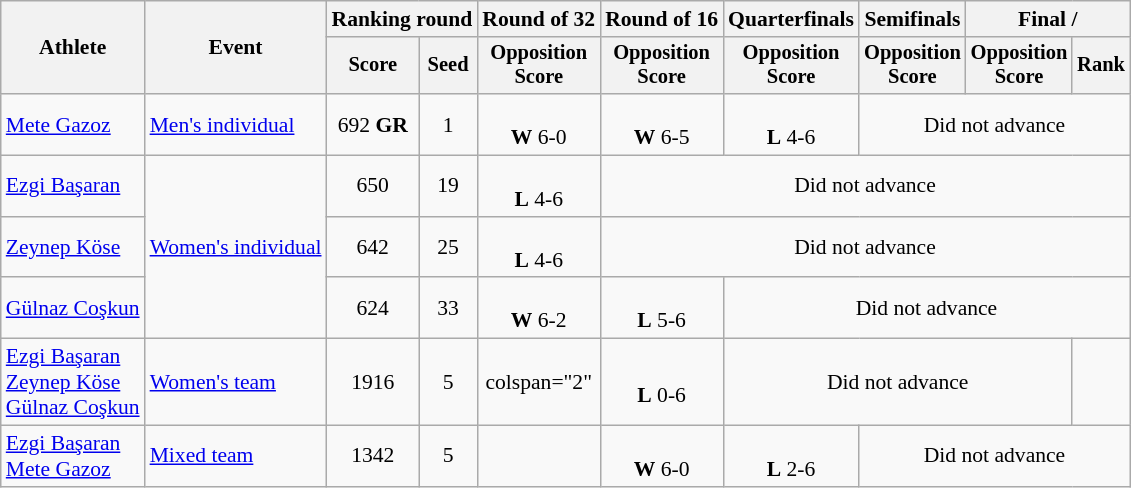<table class="wikitable" style="text-align:center; font-size:90%">
<tr>
<th rowspan="2">Athlete</th>
<th rowspan="2">Event</th>
<th colspan="2">Ranking round</th>
<th>Round of 32</th>
<th>Round of 16</th>
<th>Quarterfinals</th>
<th>Semifinals</th>
<th colspan="2">Final / </th>
</tr>
<tr style="font-size:95%">
<th>Score</th>
<th>Seed</th>
<th>Opposition<br>Score</th>
<th>Opposition<br>Score</th>
<th>Opposition<br>Score</th>
<th>Opposition<br>Score</th>
<th>Opposition<br>Score</th>
<th>Rank</th>
</tr>
<tr>
<td align="left"><a href='#'>Mete Gazoz</a></td>
<td align="left"><a href='#'>Men's individual</a></td>
<td>692 <strong>GR</strong></td>
<td>1</td>
<td><br><strong>W</strong> 6-0</td>
<td><br><strong>W</strong> 6-5</td>
<td><br><strong>L</strong> 4-6</td>
<td colspan=3>Did not advance</td>
</tr>
<tr>
<td align="left"><a href='#'>Ezgi Başaran</a></td>
<td align="left" rowspan="3"><a href='#'>Women's individual</a></td>
<td>650</td>
<td>19</td>
<td><br><strong>L</strong> 4-6</td>
<td colspan=5>Did not advance</td>
</tr>
<tr>
<td align="left"><a href='#'>Zeynep Köse</a></td>
<td>642</td>
<td>25</td>
<td><br><strong>L</strong> 4-6</td>
<td colspan=5>Did not advance</td>
</tr>
<tr>
<td align="left"><a href='#'>Gülnaz Coşkun</a></td>
<td>624</td>
<td>33</td>
<td><br><strong>W</strong> 6-2</td>
<td><br><strong>L</strong> 5-6</td>
<td colspan=4>Did not advance</td>
</tr>
<tr>
<td align="left"><a href='#'>Ezgi Başaran</a><br><a href='#'>Zeynep Köse</a><br><a href='#'>Gülnaz Coşkun</a></td>
<td align="left"><a href='#'>Women's team</a></td>
<td>1916</td>
<td>5</td>
<td>colspan="2" </td>
<td><br><strong>L</strong> 0-6</td>
<td colspan=3>Did not advance</td>
</tr>
<tr>
<td align="left"><a href='#'>Ezgi Başaran</a><br><a href='#'>Mete Gazoz</a></td>
<td align="left"><a href='#'>Mixed team</a></td>
<td>1342</td>
<td>5</td>
<td></td>
<td><br><strong>W</strong> 6-0</td>
<td><br><strong>L</strong> 2-6</td>
<td colspan=3>Did not advance</td>
</tr>
</table>
